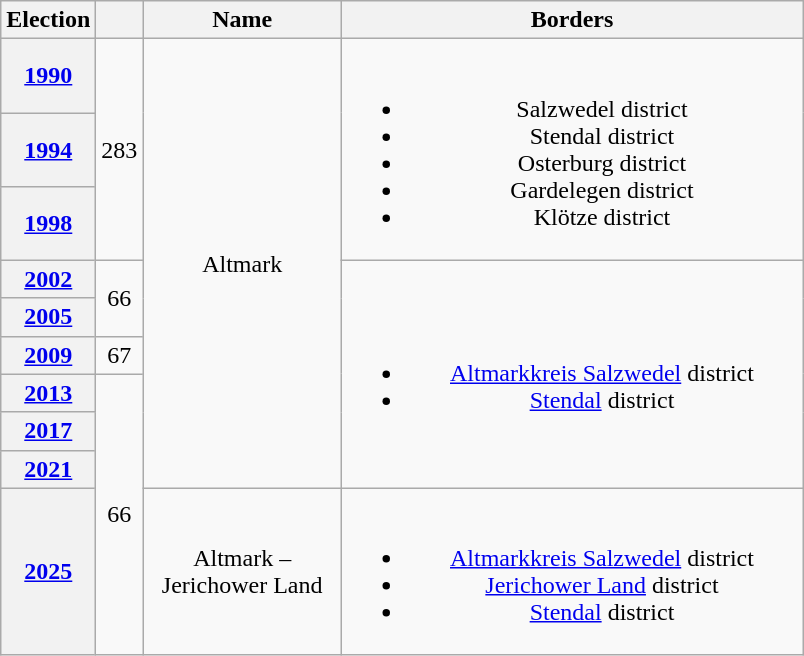<table class=wikitable style="text-align:center">
<tr>
<th>Election</th>
<th></th>
<th width=125px>Name</th>
<th width=300px>Borders</th>
</tr>
<tr>
<th><a href='#'>1990</a></th>
<td rowspan=3>283</td>
<td rowspan=9>Altmark</td>
<td rowspan=3><br><ul><li>Salzwedel district</li><li>Stendal district</li><li>Osterburg district</li><li>Gardelegen district</li><li>Klötze district</li></ul></td>
</tr>
<tr>
<th><a href='#'>1994</a></th>
</tr>
<tr>
<th><a href='#'>1998</a></th>
</tr>
<tr>
<th><a href='#'>2002</a></th>
<td rowspan=2>66</td>
<td rowspan=6><br><ul><li><a href='#'>Altmarkkreis Salzwedel</a> district</li><li><a href='#'>Stendal</a> district</li></ul></td>
</tr>
<tr>
<th><a href='#'>2005</a></th>
</tr>
<tr>
<th><a href='#'>2009</a></th>
<td>67</td>
</tr>
<tr>
<th><a href='#'>2013</a></th>
<td rowspan=4>66</td>
</tr>
<tr>
<th><a href='#'>2017</a></th>
</tr>
<tr>
<th><a href='#'>2021</a></th>
</tr>
<tr>
<th><a href='#'>2025</a></th>
<td>Altmark – Jerichower Land</td>
<td><br><ul><li><a href='#'>Altmarkkreis Salzwedel</a> district</li><li><a href='#'>Jerichower Land</a> district</li><li><a href='#'>Stendal</a> district</li></ul></td>
</tr>
</table>
